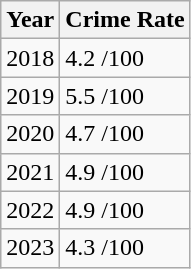<table class="wikitable">
<tr>
<th>Year</th>
<th>Crime Rate</th>
</tr>
<tr>
<td>2018</td>
<td>4.2   /100</td>
</tr>
<tr>
<td>2019</td>
<td>5.5   /100</td>
</tr>
<tr>
<td>2020</td>
<td>4.7   /100</td>
</tr>
<tr>
<td>2021</td>
<td>4.9   /100</td>
</tr>
<tr>
<td>2022</td>
<td>4.9   /100</td>
</tr>
<tr>
<td>2023</td>
<td>4.3   /100</td>
</tr>
</table>
